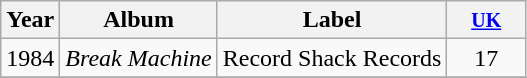<table class="wikitable">
<tr>
<th>Year</th>
<th>Album</th>
<th>Label</th>
<th style="width:45px;"><small><a href='#'>UK</a></small><br></th>
</tr>
<tr>
<td>1984</td>
<td><em>Break Machine</em></td>
<td>Record Shack Records</td>
<td align=center>17</td>
</tr>
<tr>
</tr>
</table>
